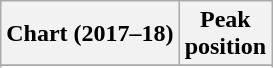<table class="wikitable sortable plainrowheaders" style="text-align:center">
<tr>
<th scope="col">Chart (2017–18)</th>
<th scope="col">Peak<br> position</th>
</tr>
<tr>
</tr>
<tr>
</tr>
<tr>
</tr>
<tr>
</tr>
<tr>
</tr>
</table>
